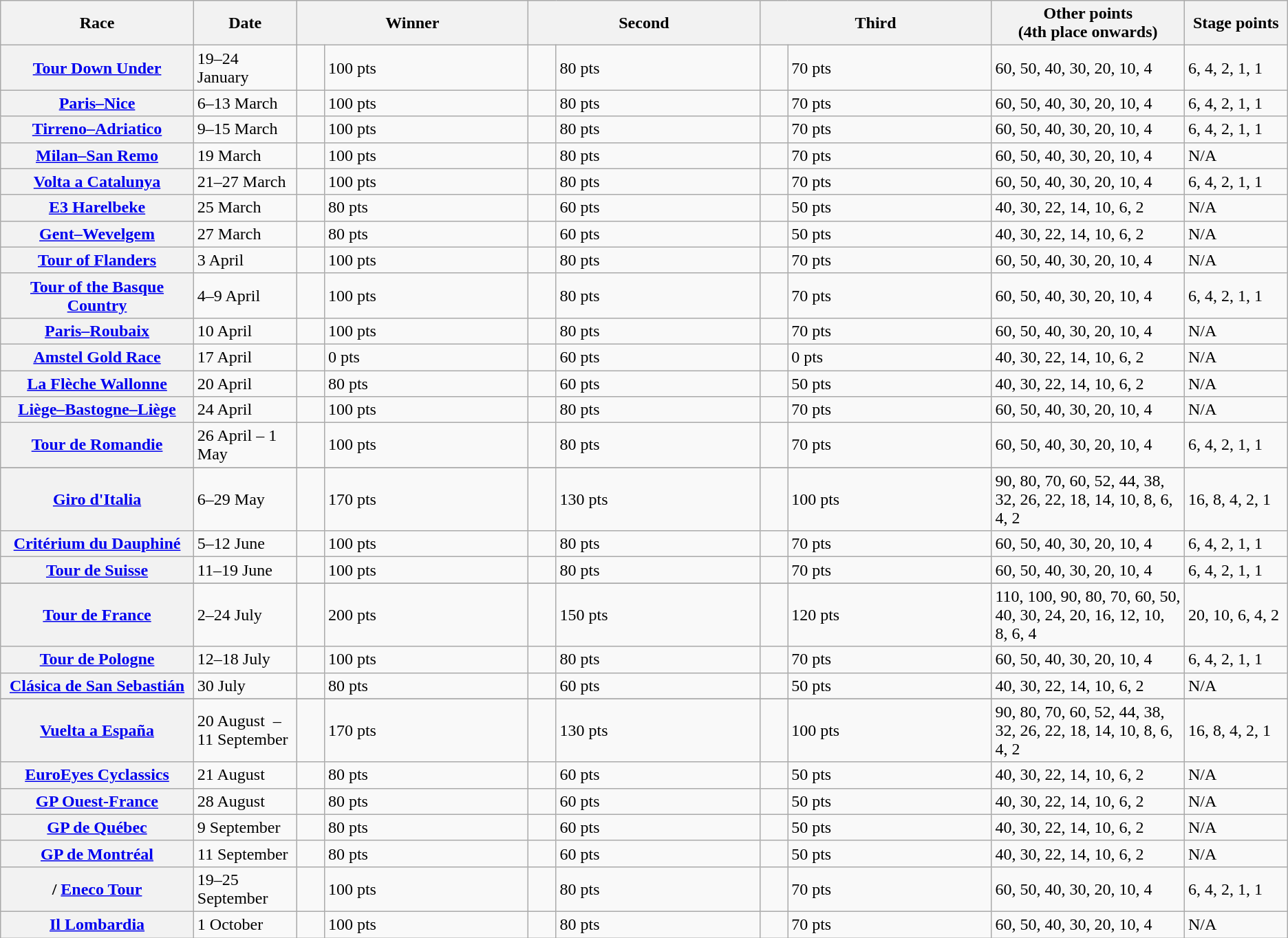<table class="wikitable plainrowheaders">
<tr>
<th scope="col" style="width:15%">Race</th>
<th scope="col" style="width:8%">Date</th>
<th scope="col" style="width:18%;" colspan="2">Winner</th>
<th scope="col" style="width:18%;" colspan="2">Second</th>
<th scope="col" style="width:18%;" colspan="2">Third</th>
<th scope="col" style="width:15%">Other points<br>(4th place onwards)</th>
<th scope="col" style="width:10%">Stage points</th>
</tr>
<tr>
<th scope="row"> <a href='#'>Tour Down Under</a></th>
<td>19–24 January</td>
<td></td>
<td>100 pts</td>
<td></td>
<td>80 pts</td>
<td></td>
<td>70 pts</td>
<td>60, 50, 40, 30, 20, 10, 4</td>
<td>6, 4, 2, 1, 1</td>
</tr>
<tr>
<th scope="row"> <a href='#'>Paris–Nice</a></th>
<td>6–13 March</td>
<td></td>
<td>100 pts</td>
<td></td>
<td>80 pts</td>
<td></td>
<td>70 pts</td>
<td>60, 50, 40, 30, 20, 10, 4</td>
<td>6, 4, 2, 1, 1</td>
</tr>
<tr>
<th scope="row"> <a href='#'>Tirreno–Adriatico</a></th>
<td>9–15 March</td>
<td></td>
<td>100 pts</td>
<td></td>
<td>80 pts</td>
<td></td>
<td>70 pts</td>
<td>60, 50, 40, 30, 20, 10, 4</td>
<td>6, 4, 2, 1, 1</td>
</tr>
<tr>
<th scope="row"> <a href='#'>Milan–San Remo</a></th>
<td>19 March</td>
<td></td>
<td>100 pts</td>
<td></td>
<td>80 pts</td>
<td></td>
<td>70 pts</td>
<td>60, 50, 40, 30, 20, 10, 4</td>
<td style="align:center;">N/A</td>
</tr>
<tr>
<th scope="row"> <a href='#'>Volta a Catalunya</a></th>
<td>21–27 March</td>
<td></td>
<td>100 pts</td>
<td></td>
<td>80 pts</td>
<td></td>
<td>70 pts</td>
<td>60, 50, 40, 30, 20, 10, 4</td>
<td>6, 4, 2, 1, 1</td>
</tr>
<tr>
<th scope="row"> <a href='#'>E3 Harelbeke</a></th>
<td>25 March</td>
<td></td>
<td>80 pts</td>
<td></td>
<td>60 pts</td>
<td></td>
<td>50 pts</td>
<td>40, 30, 22, 14, 10, 6, 2</td>
<td style="align:center;">N/A</td>
</tr>
<tr>
<th scope="row"> <a href='#'>Gent–Wevelgem</a></th>
<td>27 March</td>
<td></td>
<td>80 pts</td>
<td></td>
<td>60 pts</td>
<td></td>
<td>50 pts</td>
<td>40, 30, 22, 14, 10, 6, 2</td>
<td style="align:center;">N/A</td>
</tr>
<tr>
<th scope="row"> <a href='#'>Tour of Flanders</a></th>
<td>3 April</td>
<td></td>
<td>100 pts</td>
<td></td>
<td>80 pts</td>
<td></td>
<td>70 pts</td>
<td>60, 50, 40, 30, 20, 10, 4</td>
<td style="align:center;">N/A</td>
</tr>
<tr>
<th scope="row"> <a href='#'>Tour of the Basque Country</a></th>
<td>4–9 April</td>
<td></td>
<td>100 pts</td>
<td></td>
<td>80 pts</td>
<td></td>
<td>70 pts</td>
<td>60, 50, 40, 30, 20, 10, 4</td>
<td>6, 4, 2, 1, 1</td>
</tr>
<tr>
<th scope="row"> <a href='#'>Paris–Roubaix</a></th>
<td>10 April</td>
<td></td>
<td>100 pts</td>
<td></td>
<td>80 pts</td>
<td></td>
<td>70 pts</td>
<td>60, 50, 40, 30, 20, 10, 4</td>
<td style="align:center;">N/A</td>
</tr>
<tr>
<th scope="row"> <a href='#'>Amstel Gold Race</a></th>
<td>17 April</td>
<td></td>
<td>0 pts</td>
<td></td>
<td>60 pts</td>
<td></td>
<td>0 pts</td>
<td>40, 30, 22, 14, 10, 6, 2</td>
<td style="align:center;">N/A</td>
</tr>
<tr>
<th scope="row"> <a href='#'>La Flèche Wallonne</a></th>
<td>20 April</td>
<td></td>
<td>80 pts</td>
<td></td>
<td>60 pts</td>
<td></td>
<td>50 pts</td>
<td>40, 30, 22, 14, 10, 6, 2</td>
<td style="align:center;">N/A</td>
</tr>
<tr>
<th scope="row"> <a href='#'>Liège–Bastogne–Liège</a></th>
<td>24 April</td>
<td></td>
<td>100 pts</td>
<td></td>
<td>80 pts</td>
<td></td>
<td>70 pts</td>
<td>60, 50, 40, 30, 20, 10, 4</td>
<td style="align:center;">N/A</td>
</tr>
<tr>
<th scope="row"> <a href='#'>Tour de Romandie</a></th>
<td>26 April – 1 May</td>
<td></td>
<td>100 pts</td>
<td></td>
<td>80 pts</td>
<td></td>
<td>70 pts</td>
<td>60, 50, 40, 30, 20, 10, 4</td>
<td>6, 4, 2, 1, 1</td>
</tr>
<tr>
</tr>
<tr>
<th scope="row"> <a href='#'>Giro d'Italia</a></th>
<td>6–29 May</td>
<td></td>
<td>170 pts</td>
<td></td>
<td>130 pts</td>
<td></td>
<td>100 pts</td>
<td>90, 80, 70, 60, 52, 44, 38, 32, 26, 22, 18, 14, 10, 8, 6, 4, 2</td>
<td>16, 8, 4, 2, 1</td>
</tr>
<tr>
<th scope="row"> <a href='#'>Critérium du Dauphiné</a></th>
<td>5–12 June</td>
<td></td>
<td>100 pts</td>
<td></td>
<td>80 pts</td>
<td></td>
<td>70 pts</td>
<td>60, 50, 40, 30, 20, 10, 4</td>
<td>6, 4, 2, 1, 1</td>
</tr>
<tr>
<th scope="row"> <a href='#'>Tour de Suisse</a></th>
<td>11–19 June</td>
<td></td>
<td>100 pts</td>
<td></td>
<td>80 pts</td>
<td></td>
<td>70 pts</td>
<td>60, 50, 40, 30, 20, 10, 4</td>
<td>6, 4, 2, 1, 1</td>
</tr>
<tr>
</tr>
<tr>
<th scope="row"> <a href='#'>Tour de France</a></th>
<td>2–24 July</td>
<td></td>
<td>200 pts</td>
<td></td>
<td>150 pts</td>
<td></td>
<td>120 pts</td>
<td>110, 100, 90, 80, 70, 60, 50, 40, 30, 24, 20, 16, 12, 10, 8, 6, 4</td>
<td>20, 10, 6, 4, 2</td>
</tr>
<tr>
<th scope="row"> <a href='#'>Tour de Pologne</a></th>
<td>12–18 July</td>
<td></td>
<td>100 pts</td>
<td></td>
<td>80 pts</td>
<td></td>
<td>70 pts</td>
<td>60, 50, 40, 30, 20, 10, 4</td>
<td>6, 4, 2, 1, 1</td>
</tr>
<tr>
<th scope="row"> <a href='#'>Clásica de San Sebastián</a></th>
<td>30 July</td>
<td></td>
<td>80 pts</td>
<td></td>
<td>60 pts</td>
<td></td>
<td>50 pts</td>
<td>40, 30, 22, 14, 10, 6, 2</td>
<td style="align:center;">N/A</td>
</tr>
<tr>
</tr>
<tr>
<th scope="row"> <a href='#'>Vuelta a España</a></th>
<td>20 August  – 11 September</td>
<td></td>
<td>170 pts</td>
<td></td>
<td>130 pts</td>
<td></td>
<td>100 pts</td>
<td>90, 80, 70, 60, 52, 44, 38, 32, 26, 22, 18, 14, 10, 8, 6, 4, 2</td>
<td>16, 8, 4, 2, 1</td>
</tr>
<tr>
<th scope="row"> <a href='#'>EuroEyes Cyclassics</a></th>
<td>21 August</td>
<td></td>
<td>80 pts</td>
<td></td>
<td>60 pts</td>
<td></td>
<td>50 pts</td>
<td>40, 30, 22, 14, 10, 6, 2</td>
<td style="align:center;">N/A</td>
</tr>
<tr>
<th scope="row"> <a href='#'>GP Ouest-France</a></th>
<td>28 August</td>
<td></td>
<td>80 pts</td>
<td></td>
<td>60 pts</td>
<td></td>
<td>50 pts</td>
<td>40, 30, 22, 14, 10, 6, 2</td>
<td style="align:center;">N/A</td>
</tr>
<tr>
<th scope="row"> <a href='#'>GP de Québec</a></th>
<td>9 September</td>
<td></td>
<td>80 pts</td>
<td></td>
<td>60 pts</td>
<td></td>
<td>50 pts</td>
<td>40, 30, 22, 14, 10, 6, 2</td>
<td style="align:center;">N/A</td>
</tr>
<tr>
<th scope="row"> <a href='#'>GP de Montréal</a></th>
<td>11 September</td>
<td></td>
<td>80 pts</td>
<td></td>
<td>60 pts</td>
<td></td>
<td>50 pts</td>
<td>40, 30, 22, 14, 10, 6, 2</td>
<td style="align:center;">N/A</td>
</tr>
<tr>
<th scope="row">/ <a href='#'>Eneco Tour</a></th>
<td>19–25 September</td>
<td></td>
<td>100 pts</td>
<td></td>
<td>80 pts</td>
<td></td>
<td>70 pts</td>
<td>60, 50, 40, 30, 20, 10, 4</td>
<td>6, 4, 2, 1, 1</td>
</tr>
<tr>
<th scope="row"> <a href='#'>Il Lombardia</a></th>
<td>1 October</td>
<td></td>
<td>100 pts</td>
<td></td>
<td>80 pts</td>
<td></td>
<td>70 pts</td>
<td>60, 50, 40, 30, 20, 10, 4</td>
<td style="align:center;">N/A</td>
</tr>
</table>
